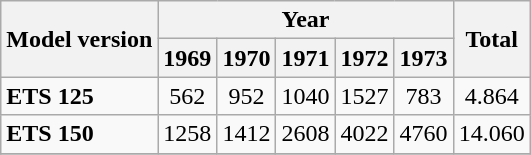<table class="wikitable" style="text-align:center">
<tr>
<th rowspan="2">Model version</th>
<th colspan="5">Year</th>
<th rowspan="2">Total</th>
</tr>
<tr>
<th>1969</th>
<th>1970</th>
<th>1971</th>
<th>1972</th>
<th>1973</th>
</tr>
<tr>
<td style="text-align:left"><strong>ETS 125</strong></td>
<td>562</td>
<td>952</td>
<td>1040</td>
<td>1527</td>
<td>783</td>
<td>4.864</td>
</tr>
<tr>
<td style="text-align:left"><strong>ETS 150</strong></td>
<td>1258</td>
<td>1412</td>
<td>2608</td>
<td>4022</td>
<td>4760</td>
<td>14.060</td>
</tr>
<tr>
</tr>
</table>
